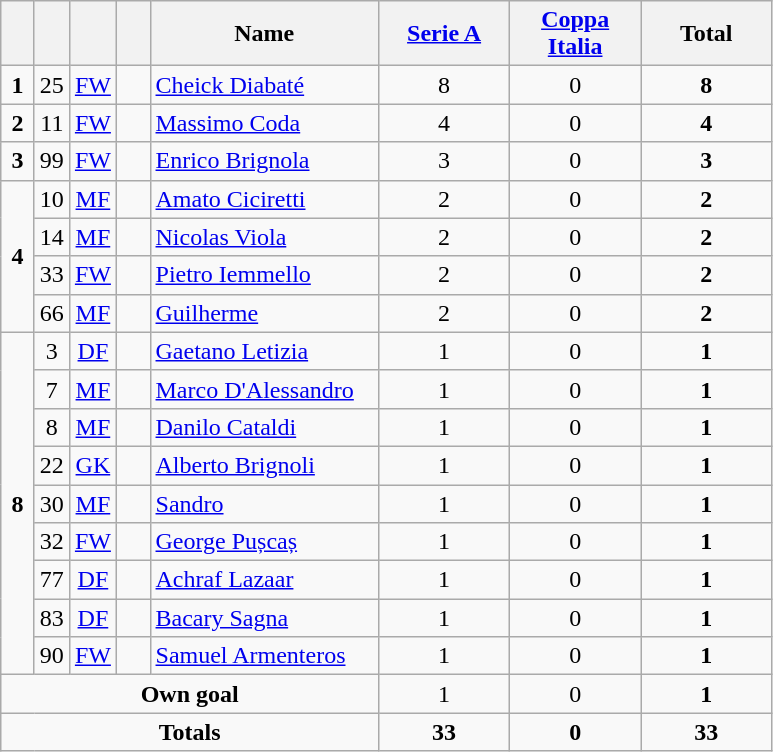<table class="wikitable" style="text-align:center">
<tr>
<th width=15></th>
<th width=15></th>
<th width=15></th>
<th width=15></th>
<th width=145>Name</th>
<th width=80><strong><a href='#'>Serie A</a></strong></th>
<th width=80><strong><a href='#'>Coppa Italia</a></strong></th>
<th width=80>Total</th>
</tr>
<tr>
<td><strong>1</strong></td>
<td>25</td>
<td><a href='#'>FW</a></td>
<td></td>
<td align=left><a href='#'>Cheick Diabaté</a></td>
<td>8</td>
<td>0</td>
<td><strong>8</strong></td>
</tr>
<tr>
<td><strong>2</strong></td>
<td>11</td>
<td><a href='#'>FW</a></td>
<td></td>
<td align=left><a href='#'>Massimo Coda</a></td>
<td>4</td>
<td>0</td>
<td><strong>4</strong></td>
</tr>
<tr>
<td><strong>3</strong></td>
<td>99</td>
<td><a href='#'>FW</a></td>
<td></td>
<td align=left><a href='#'>Enrico Brignola</a></td>
<td>3</td>
<td>0</td>
<td><strong>3</strong></td>
</tr>
<tr>
<td rowspan=4><strong>4</strong></td>
<td>10</td>
<td><a href='#'>MF</a></td>
<td></td>
<td align=left><a href='#'>Amato Ciciretti</a></td>
<td>2</td>
<td>0</td>
<td><strong>2</strong></td>
</tr>
<tr>
<td>14</td>
<td><a href='#'>MF</a></td>
<td></td>
<td align=left><a href='#'>Nicolas Viola</a></td>
<td>2</td>
<td>0</td>
<td><strong>2</strong></td>
</tr>
<tr>
<td>33</td>
<td><a href='#'>FW</a></td>
<td></td>
<td align=left><a href='#'>Pietro Iemmello</a></td>
<td>2</td>
<td>0</td>
<td><strong>2</strong></td>
</tr>
<tr>
<td>66</td>
<td><a href='#'>MF</a></td>
<td></td>
<td align=left><a href='#'>Guilherme</a></td>
<td>2</td>
<td>0</td>
<td><strong>2</strong></td>
</tr>
<tr>
<td rowspan=9><strong>8</strong></td>
<td>3</td>
<td><a href='#'>DF</a></td>
<td></td>
<td align=left><a href='#'>Gaetano Letizia</a></td>
<td>1</td>
<td>0</td>
<td><strong>1</strong></td>
</tr>
<tr>
<td>7</td>
<td><a href='#'>MF</a></td>
<td></td>
<td align=left><a href='#'>Marco D'Alessandro</a></td>
<td>1</td>
<td>0</td>
<td><strong>1</strong></td>
</tr>
<tr>
<td>8</td>
<td><a href='#'>MF</a></td>
<td></td>
<td align=left><a href='#'>Danilo Cataldi</a></td>
<td>1</td>
<td>0</td>
<td><strong>1</strong></td>
</tr>
<tr>
<td>22</td>
<td><a href='#'>GK</a></td>
<td></td>
<td align=left><a href='#'>Alberto Brignoli</a></td>
<td>1</td>
<td>0</td>
<td><strong>1</strong></td>
</tr>
<tr>
<td>30</td>
<td><a href='#'>MF</a></td>
<td></td>
<td align=left><a href='#'>Sandro</a></td>
<td>1</td>
<td>0</td>
<td><strong>1</strong></td>
</tr>
<tr>
<td>32</td>
<td><a href='#'>FW</a></td>
<td></td>
<td align=left><a href='#'>George Pușcaș</a></td>
<td>1</td>
<td>0</td>
<td><strong>1</strong></td>
</tr>
<tr>
<td>77</td>
<td><a href='#'>DF</a></td>
<td></td>
<td align=left><a href='#'>Achraf Lazaar</a></td>
<td>1</td>
<td>0</td>
<td><strong>1</strong></td>
</tr>
<tr>
<td>83</td>
<td><a href='#'>DF</a></td>
<td></td>
<td align=left><a href='#'>Bacary Sagna</a></td>
<td>1</td>
<td>0</td>
<td><strong>1</strong></td>
</tr>
<tr>
<td>90</td>
<td><a href='#'>FW</a></td>
<td></td>
<td align=left><a href='#'>Samuel Armenteros</a></td>
<td>1</td>
<td>0</td>
<td><strong>1</strong></td>
</tr>
<tr>
<td colspan=5><strong>Own goal</strong></td>
<td>1</td>
<td>0</td>
<td><strong>1</strong></td>
</tr>
<tr>
<td colspan=5><strong>Totals</strong></td>
<td><strong>33</strong></td>
<td><strong>0</strong></td>
<td><strong>33</strong></td>
</tr>
</table>
